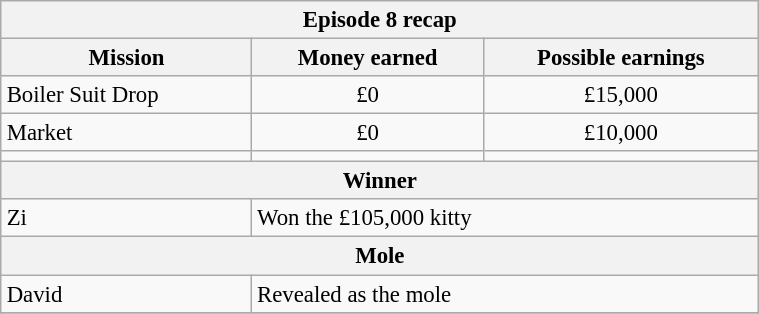<table class="wikitable" style="font-size: 95%; margin: 10px" align="right" width="40%">
<tr>
<th colspan=3>Episode 8 recap</th>
</tr>
<tr>
<th>Mission</th>
<th>Money earned</th>
<th>Possible earnings</th>
</tr>
<tr>
<td>Boiler Suit Drop</td>
<td align="center">£0</td>
<td align="center">£15,000</td>
</tr>
<tr>
<td>Market</td>
<td align="center">£0</td>
<td align="center">£10,000</td>
</tr>
<tr>
<td><strong></strong></td>
<td align="center"><strong></strong></td>
<td align="center"><strong></strong></td>
</tr>
<tr>
<th colspan=3>Winner</th>
</tr>
<tr>
<td>Zi</td>
<td colspan=2>Won the £105,000 kitty</td>
</tr>
<tr>
<th colspan=3>Mole</th>
</tr>
<tr>
<td>David</td>
<td colspan=2>Revealed as the mole</td>
</tr>
<tr>
</tr>
</table>
